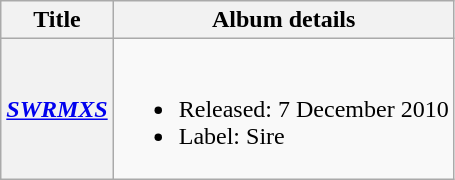<table class="wikitable plainrowheaders">
<tr>
<th scope="col">Title</th>
<th scope="col">Album details</th>
</tr>
<tr>
<th scope="row"><em><a href='#'>SWRMXS</a></em></th>
<td><br><ul><li>Released: 7 December 2010</li><li>Label: Sire</li></ul></td>
</tr>
</table>
